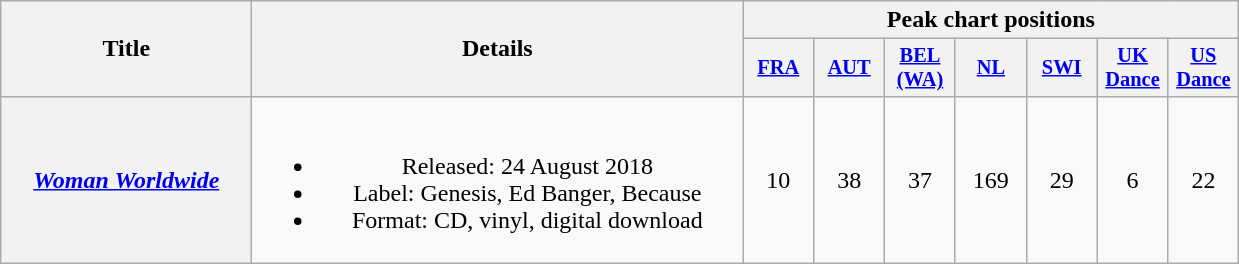<table class="wikitable plainrowheaders" style="text-align:center;" border="1" id="remixalbums">
<tr>
<th scope="col" rowspan="2" style="width:10em;">Title</th>
<th scope="col" rowspan="2" style="width:20em;">Details</th>
<th scope="col" colspan="7">Peak chart positions</th>
</tr>
<tr>
<th scope="col" style="width:3em;font-size:85%"><a href='#'>FRA</a><br></th>
<th scope="col" style="width:3em;font-size:85%"><a href='#'>AUT</a><br></th>
<th scope="col" style="width:3em;font-size:85%"><a href='#'>BEL<br>(WA)</a><br></th>
<th scope="col" style="width:3em;font-size:85%"><a href='#'>NL</a><br></th>
<th scope="col" style="width:3em;font-size:85%"><a href='#'>SWI</a><br></th>
<th scope="col" style="width:3em;font-size:85%"><a href='#'>UK<br>Dance</a><br></th>
<th scope="col" style="width:3em;font-size:85%"><a href='#'>US<br>Dance</a><br></th>
</tr>
<tr>
<th scope="row"><em><a href='#'>Woman Worldwide</a></em></th>
<td><br><ul><li>Released: 24 August 2018</li><li>Label: Genesis, Ed Banger, Because</li><li>Format: CD, vinyl, digital download</li></ul></td>
<td>10</td>
<td>38</td>
<td>37</td>
<td>169</td>
<td>29</td>
<td>6</td>
<td>22</td>
</tr>
</table>
